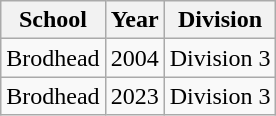<table class="wikitable">
<tr>
<th>School</th>
<th>Year</th>
<th>Division</th>
</tr>
<tr>
<td>Brodhead</td>
<td>2004</td>
<td>Division 3</td>
</tr>
<tr>
<td>Brodhead</td>
<td>2023</td>
<td>Division 3</td>
</tr>
</table>
